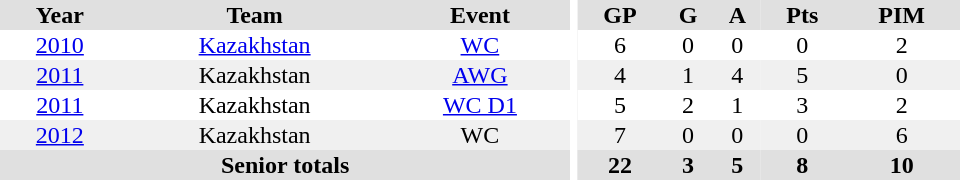<table border="0" cellpadding="1" cellspacing="0" ID="Table3" style="text-align:center; width:40em">
<tr ALIGN="center" bgcolor="#e0e0e0">
<th>Year</th>
<th>Team</th>
<th>Event</th>
<th rowspan="99" bgcolor="#ffffff"></th>
<th>GP</th>
<th>G</th>
<th>A</th>
<th>Pts</th>
<th>PIM</th>
</tr>
<tr>
<td><a href='#'>2010</a></td>
<td><a href='#'>Kazakhstan</a></td>
<td><a href='#'>WC</a></td>
<td>6</td>
<td>0</td>
<td>0</td>
<td>0</td>
<td>2</td>
</tr>
<tr bgcolor="#f0f0f0">
<td><a href='#'>2011</a></td>
<td>Kazakhstan</td>
<td><a href='#'>AWG</a></td>
<td>4</td>
<td>1</td>
<td>4</td>
<td>5</td>
<td>0</td>
</tr>
<tr>
<td><a href='#'>2011</a></td>
<td>Kazakhstan</td>
<td><a href='#'>WC D1</a></td>
<td>5</td>
<td>2</td>
<td>1</td>
<td>3</td>
<td>2</td>
</tr>
<tr bgcolor="#f0f0f0">
<td><a href='#'>2012</a></td>
<td>Kazakhstan</td>
<td>WC</td>
<td>7</td>
<td>0</td>
<td>0</td>
<td>0</td>
<td>6</td>
</tr>
<tr bgcolor="#e0e0e0">
<th colspan="3">Senior totals</th>
<th>22</th>
<th>3</th>
<th>5</th>
<th>8</th>
<th>10</th>
</tr>
</table>
